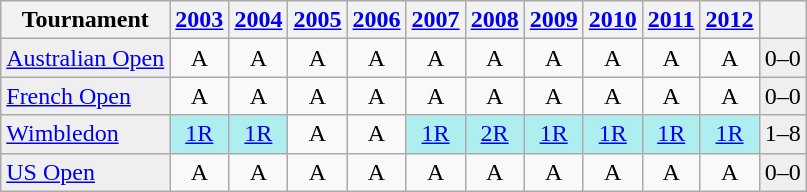<table class="wikitable">
<tr style="background:#efefef;">
<th>Tournament</th>
<th><a href='#'>2003</a></th>
<th><a href='#'>2004</a></th>
<th><a href='#'>2005</a></th>
<th><a href='#'>2006</a></th>
<th><a href='#'>2007</a></th>
<th><a href='#'>2008</a></th>
<th><a href='#'>2009</a></th>
<th><a href='#'>2010</a></th>
<th><a href='#'>2011</a></th>
<th><a href='#'>2012</a></th>
<th></th>
</tr>
<tr>
<td style="background:#EFEFEF;"><a href='#'>Australian Open</a></td>
<td style="text-align:center;">A</td>
<td style="text-align:center;">A</td>
<td style="text-align:center;">A</td>
<td style="text-align:center;">A</td>
<td style="text-align:center;">A</td>
<td style="text-align:center;">A</td>
<td style="text-align:center;">A</td>
<td style="text-align:center;">A</td>
<td style="text-align:center;">A</td>
<td style="text-align:center;">A</td>
<td style="text-align:center; background:#efefef;">0–0</td>
</tr>
<tr>
<td style="background:#EFEFEF;"><a href='#'>French Open</a></td>
<td style="text-align:center;">A</td>
<td style="text-align:center;">A</td>
<td style="text-align:center;">A</td>
<td style="text-align:center;">A</td>
<td style="text-align:center;">A</td>
<td style="text-align:center;">A</td>
<td style="text-align:center;">A</td>
<td style="text-align:center;">A</td>
<td style="text-align:center;">A</td>
<td style="text-align:center;">A</td>
<td style="text-align:center; background:#efefef;">0–0</td>
</tr>
<tr>
<td style="background:#EFEFEF;"><a href='#'>Wimbledon</a></td>
<td style="text-align:center; background:#afeeee;"><a href='#'>1R</a></td>
<td style="text-align:center; background:#afeeee;"><a href='#'>1R</a></td>
<td style="text-align:center;">A</td>
<td style="text-align:center;">A</td>
<td style="text-align:center; background:#afeeee;"><a href='#'>1R</a></td>
<td style="text-align:center; background:#afeeee;"><a href='#'>2R</a></td>
<td style="text-align:center; background:#afeeee;"><a href='#'>1R</a></td>
<td style="text-align:center; background:#afeeee;"><a href='#'>1R</a></td>
<td style="text-align:center; background:#afeeee;"><a href='#'>1R</a></td>
<td style="text-align:center; background:#afeeee;"><a href='#'>1R</a></td>
<td style="text-align:center; background:#efefef;">1–8</td>
</tr>
<tr>
<td style="background:#EFEFEF;"><a href='#'>US Open</a></td>
<td style="text-align:center;">A</td>
<td style="text-align:center;">A</td>
<td style="text-align:center;">A</td>
<td style="text-align:center;">A</td>
<td style="text-align:center;">A</td>
<td style="text-align:center;">A</td>
<td style="text-align:center;">A</td>
<td style="text-align:center;">A</td>
<td style="text-align:center;">A</td>
<td style="text-align:center;">A</td>
<td style="text-align:center; background:#efefef;">0–0</td>
</tr>
</table>
